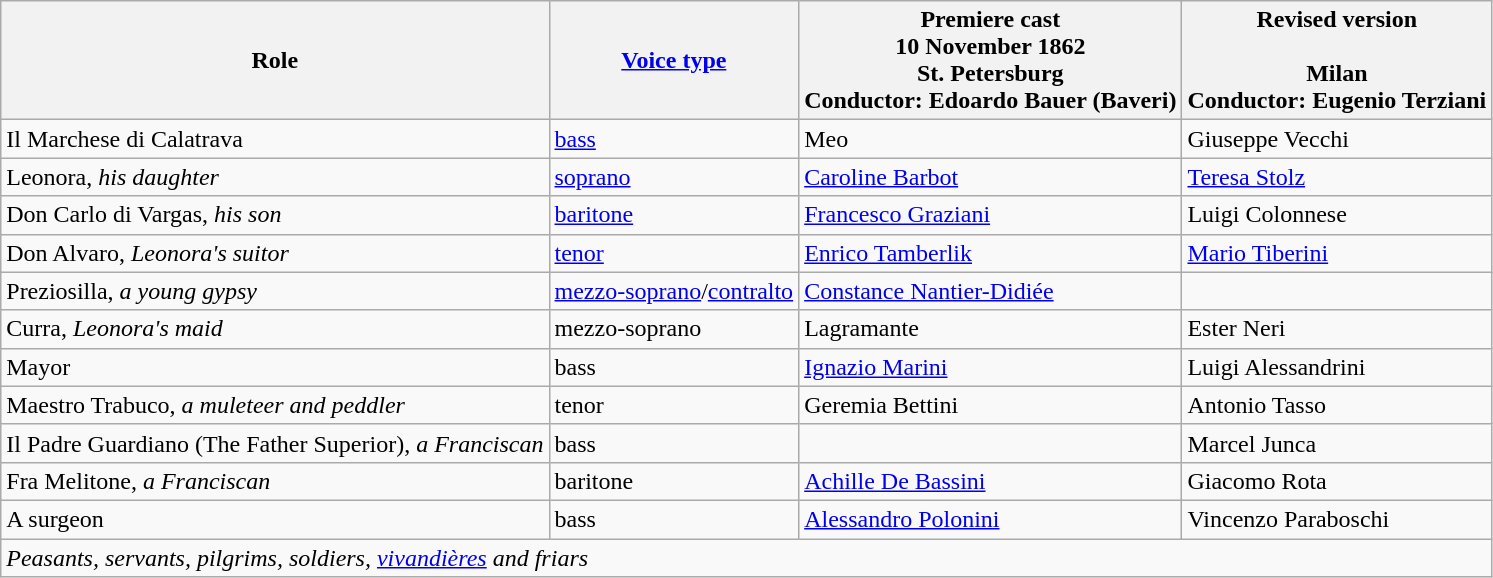<table class="wikitable">
<tr>
<th>Role</th>
<th><a href='#'>Voice type</a></th>
<th>Premiere cast<br>10 November 1862<br>St. Petersburg<br>Conductor: Edoardo Bauer (Baveri)</th>
<th>Revised version<br><br>Milan<br>Conductor: Eugenio Terziani</th>
</tr>
<tr>
<td>Il Marchese di Calatrava</td>
<td><a href='#'>bass</a></td>
<td>Meo</td>
<td>Giuseppe Vecchi</td>
</tr>
<tr>
<td>Leonora, <em>his daughter</em></td>
<td><a href='#'>soprano</a></td>
<td><a href='#'>Caroline Barbot</a></td>
<td><a href='#'>Teresa Stolz</a></td>
</tr>
<tr>
<td>Don Carlo di Vargas, <em>his son</em></td>
<td><a href='#'>baritone</a></td>
<td><a href='#'>Francesco Graziani</a></td>
<td>Luigi Colonnese</td>
</tr>
<tr>
<td>Don Alvaro, <em>Leonora's suitor</em></td>
<td><a href='#'>tenor</a></td>
<td><a href='#'>Enrico Tamberlik</a></td>
<td><a href='#'>Mario Tiberini</a></td>
</tr>
<tr>
<td>Preziosilla, <em>a young gypsy</em></td>
<td><a href='#'>mezzo-soprano</a>/<a href='#'>contralto</a></td>
<td><a href='#'>Constance Nantier-Didiée</a></td>
<td></td>
</tr>
<tr>
<td>Curra, <em>Leonora's maid</em></td>
<td>mezzo-soprano</td>
<td>Lagramante</td>
<td>Ester Neri</td>
</tr>
<tr>
<td>Mayor</td>
<td>bass</td>
<td><a href='#'>Ignazio Marini</a></td>
<td>Luigi Alessandrini</td>
</tr>
<tr>
<td>Maestro Trabuco, <em>a muleteer and peddler</em></td>
<td>tenor</td>
<td>Geremia Bettini</td>
<td>Antonio Tasso</td>
</tr>
<tr>
<td>Il Padre Guardiano (The Father Superior), <em>a Franciscan</em></td>
<td>bass</td>
<td></td>
<td>Marcel Junca</td>
</tr>
<tr>
<td>Fra Melitone, <em>a Franciscan</em></td>
<td>baritone</td>
<td><a href='#'>Achille De Bassini</a></td>
<td>Giacomo Rota</td>
</tr>
<tr>
<td>A surgeon</td>
<td>bass</td>
<td><a href='#'>Alessandro Polonini</a></td>
<td>Vincenzo Paraboschi</td>
</tr>
<tr>
<td colspan="4"><em>Peasants, servants, pilgrims, soldiers, <a href='#'>vivandières</a> and friars</em></td>
</tr>
</table>
